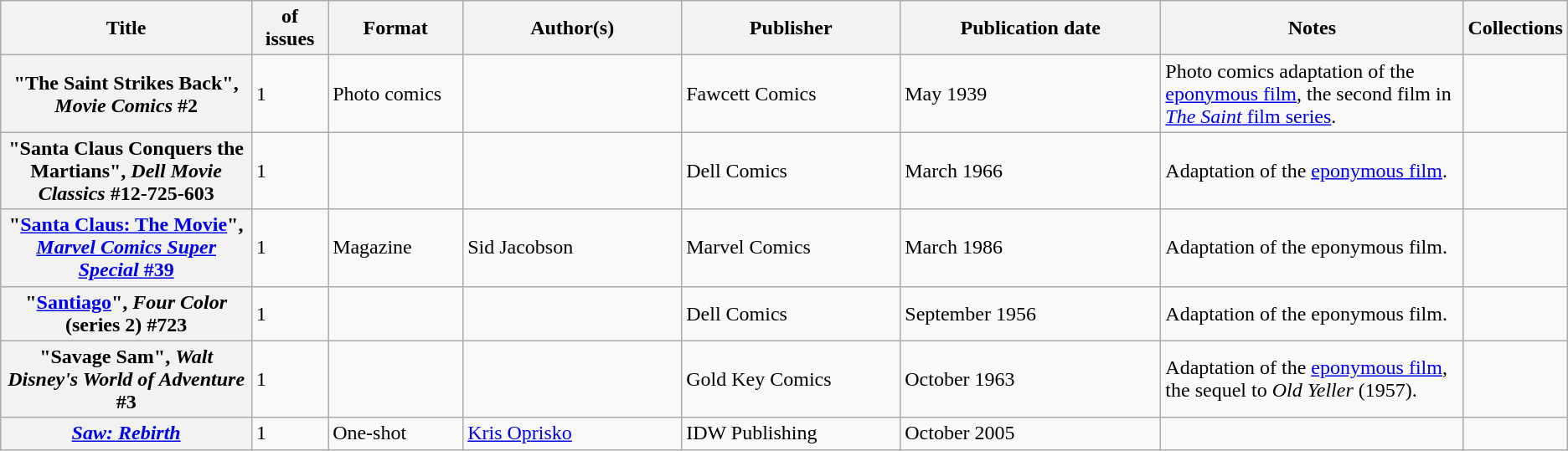<table class="wikitable">
<tr>
<th>Title</th>
<th style="width:40pt"> of issues</th>
<th style="width:75pt">Format</th>
<th style="width:125pt">Author(s)</th>
<th style="width:125pt">Publisher</th>
<th style="width:150pt">Publication date</th>
<th style="width:175pt">Notes</th>
<th>Collections</th>
</tr>
<tr>
<th>"The Saint Strikes Back", <em>Movie Comics</em> #2</th>
<td>1</td>
<td>Photo comics</td>
<td></td>
<td>Fawcett Comics</td>
<td>May 1939</td>
<td>Photo comics adaptation of the <a href='#'>eponymous film</a>, the second film in <a href='#'><em>The Saint</em> film series</a>.</td>
<td></td>
</tr>
<tr>
<th>"Santa Claus Conquers the Martians", <em>Dell Movie Classics</em> #12-725-603</th>
<td>1</td>
<td></td>
<td></td>
<td>Dell Comics</td>
<td>March 1966</td>
<td>Adaptation of the <a href='#'>eponymous film</a>.</td>
<td></td>
</tr>
<tr>
<th>"<a href='#'>Santa Claus: The Movie</a>", <a href='#'><em>Marvel Comics Super Special</em> #39</a></th>
<td>1</td>
<td>Magazine</td>
<td>Sid Jacobson</td>
<td>Marvel Comics</td>
<td>March 1986</td>
<td>Adaptation of the eponymous film.</td>
<td></td>
</tr>
<tr>
<th>"<a href='#'>Santiago</a>", <em>Four Color</em> (series 2) #723</th>
<td>1</td>
<td></td>
<td></td>
<td>Dell Comics</td>
<td>September 1956</td>
<td>Adaptation of the eponymous film.</td>
<td></td>
</tr>
<tr>
<th>"Savage Sam", <em>Walt Disney's World of Adventure</em> #3</th>
<td>1</td>
<td></td>
<td></td>
<td>Gold Key Comics</td>
<td>October 1963</td>
<td>Adaptation of the <a href='#'>eponymous film</a>, the sequel to <em>Old Yeller</em> (1957).</td>
<td></td>
</tr>
<tr>
<th><em><a href='#'>Saw: Rebirth</a></em></th>
<td>1</td>
<td>One-shot</td>
<td><a href='#'>Kris Oprisko</a></td>
<td>IDW Publishing</td>
<td>October 2005</td>
<td></td>
<td></td>
</tr>
</table>
